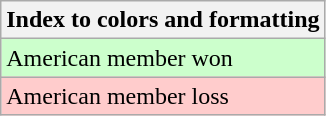<table class="wikitable">
<tr>
<th>Index to colors and formatting</th>
</tr>
<tr bgcolor=#ccffcc>
<td>American member won</td>
</tr>
<tr bgcolor=#ffcccc>
<td>American member loss</td>
</tr>
</table>
